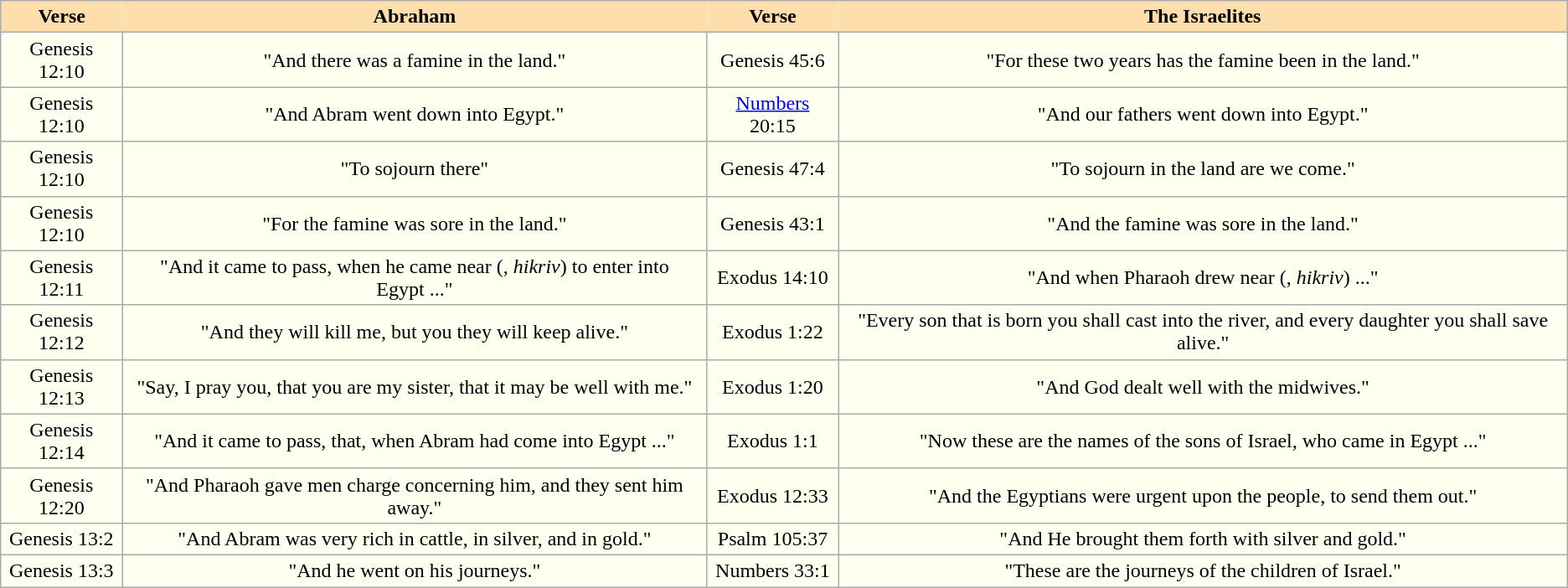<table class="wikitable" style="text-align:center; background:Ivory;">
<tr>
<th style="border:1px white; background:Navajowhite;">Verse</th>
<th style="border:1px white; background:Navajowhite;">Abraham</th>
<th style="border:1px white; background:Navajowhite;">Verse</th>
<th style="border:1px white; background:Navajowhite;">The Israelites</th>
</tr>
<tr>
<td>Genesis 12:10</td>
<td>"And there was a famine in the land."</td>
<td>Genesis 45:6</td>
<td>"For these two years has the famine been in the land."</td>
</tr>
<tr>
<td>Genesis 12:10</td>
<td>"And Abram went down into Egypt."</td>
<td><a href='#'>Numbers</a> 20:15</td>
<td>"And our fathers went down into Egypt."</td>
</tr>
<tr>
<td>Genesis 12:10</td>
<td>"To sojourn there"</td>
<td>Genesis 47:4</td>
<td>"To sojourn in the land are we come."</td>
</tr>
<tr>
<td>Genesis 12:10</td>
<td>"For the famine was sore in the land."</td>
<td>Genesis 43:1</td>
<td>"And the famine was sore in the land."</td>
</tr>
<tr>
<td>Genesis 12:11</td>
<td>"And it came to pass, when he came near (, <em>hikriv</em>) to enter into Egypt ..."</td>
<td>Exodus 14:10</td>
<td>"And when Pharaoh drew near (, <em>hikriv</em>) ..."</td>
</tr>
<tr>
<td>Genesis 12:12</td>
<td>"And they will kill me, but you they will keep alive."</td>
<td>Exodus 1:22</td>
<td>"Every son that is born you shall cast into the river, and every daughter you shall save alive."</td>
</tr>
<tr>
<td>Genesis 12:13</td>
<td>"Say, I pray you, that you are my sister, that it may be well with me."</td>
<td>Exodus 1:20</td>
<td>"And God dealt well with the midwives."</td>
</tr>
<tr>
<td>Genesis 12:14</td>
<td>"And it came to pass, that, when Abram had come into Egypt ..."</td>
<td>Exodus 1:1</td>
<td>"Now these are the names of the sons of Israel, who came in Egypt ..."</td>
</tr>
<tr>
<td>Genesis 12:20</td>
<td>"And Pharaoh gave men charge concerning him, and they sent him away."</td>
<td>Exodus 12:33</td>
<td>"And the Egyptians were urgent upon the people, to send them out."</td>
</tr>
<tr>
<td>Genesis 13:2</td>
<td>"And Abram was very rich in cattle, in silver, and in gold."</td>
<td>Psalm 105:37</td>
<td>"And He brought them forth with silver and gold."</td>
</tr>
<tr>
<td>Genesis 13:3</td>
<td>"And he went on his journeys."</td>
<td>Numbers 33:1</td>
<td>"These are the journeys of the children of Israel."</td>
</tr>
</table>
